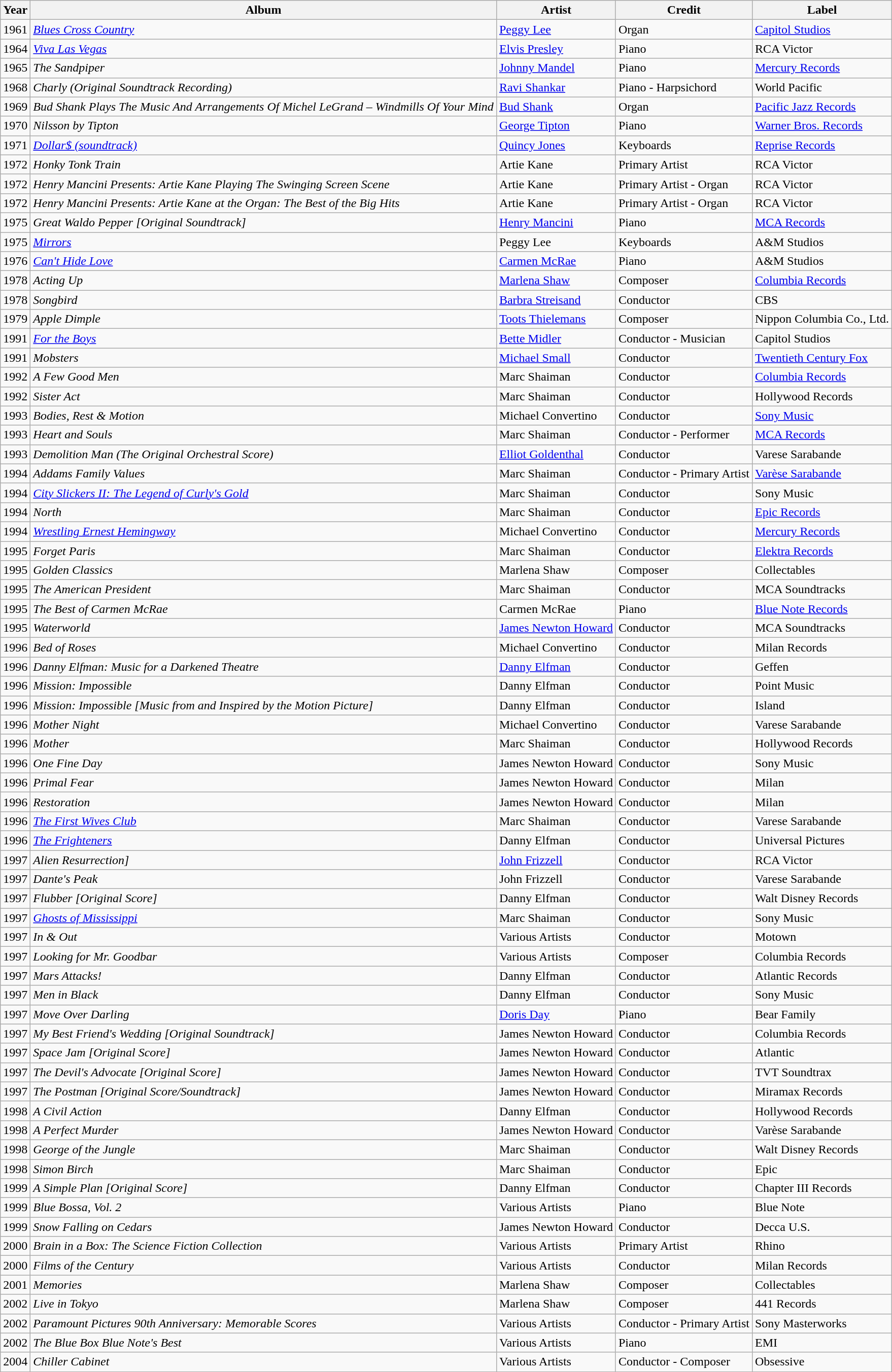<table class="wikitable sortable">
<tr>
<th>Year</th>
<th>Album</th>
<th>Artist</th>
<th>Credit</th>
<th>Label</th>
</tr>
<tr>
<td>1961</td>
<td><em><a href='#'>Blues Cross Country</a></em></td>
<td><a href='#'>Peggy Lee</a></td>
<td>Organ</td>
<td><a href='#'>Capitol Studios</a></td>
</tr>
<tr>
<td>1964</td>
<td><em><a href='#'>Viva Las Vegas</a></em></td>
<td><a href='#'>Elvis Presley</a></td>
<td>Piano</td>
<td>RCA Victor</td>
</tr>
<tr>
<td>1965</td>
<td><em>The Sandpiper</em></td>
<td><a href='#'>Johnny Mandel</a></td>
<td>Piano</td>
<td><a href='#'>Mercury Records</a></td>
</tr>
<tr>
<td>1968</td>
<td><em>Charly (Original Soundtrack Recording)</em></td>
<td><a href='#'>Ravi Shankar</a></td>
<td>Piano - Harpsichord</td>
<td>World Pacific</td>
</tr>
<tr>
<td>1969</td>
<td><em>Bud Shank Plays The Music And Arrangements Of Michel LeGrand – Windmills Of Your Mind</em></td>
<td><a href='#'>Bud Shank</a></td>
<td>Organ</td>
<td><a href='#'>Pacific Jazz Records</a></td>
</tr>
<tr>
<td>1970</td>
<td><em>Nilsson by Tipton</em></td>
<td><a href='#'>George Tipton</a></td>
<td>Piano</td>
<td><a href='#'>Warner Bros. Records</a></td>
</tr>
<tr>
<td>1971</td>
<td><em><a href='#'>Dollar$ (soundtrack)</a></em></td>
<td><a href='#'>Quincy Jones</a></td>
<td>Keyboards</td>
<td><a href='#'>Reprise Records</a></td>
</tr>
<tr>
<td>1972</td>
<td><em>Honky Tonk Train</em></td>
<td>Artie Kane</td>
<td>Primary Artist</td>
<td>RCA Victor</td>
</tr>
<tr>
<td>1972</td>
<td><em>Henry Mancini Presents: Artie Kane Playing The Swinging Screen Scene</em></td>
<td>Artie Kane</td>
<td>Primary Artist - Organ</td>
<td>RCA Victor</td>
</tr>
<tr>
<td>1972</td>
<td><em>Henry Mancini Presents: Artie Kane at the Organ: The Best of the Big Hits</em></td>
<td>Artie Kane</td>
<td>Primary Artist - Organ</td>
<td>RCA Victor</td>
</tr>
<tr>
<td>1975</td>
<td><em>Great Waldo Pepper [Original Soundtrack]</em></td>
<td><a href='#'>Henry Mancini</a></td>
<td>Piano</td>
<td><a href='#'>MCA Records</a></td>
</tr>
<tr>
<td>1975</td>
<td><em><a href='#'>Mirrors</a></em></td>
<td>Peggy Lee</td>
<td>Keyboards</td>
<td>A&M Studios</td>
</tr>
<tr>
<td>1976</td>
<td><em><a href='#'>Can't Hide Love</a></em></td>
<td><a href='#'>Carmen McRae</a></td>
<td>Piano</td>
<td>A&M Studios</td>
</tr>
<tr>
<td>1978</td>
<td><em>Acting Up</em></td>
<td><a href='#'>Marlena Shaw</a></td>
<td>Composer</td>
<td><a href='#'>Columbia Records</a></td>
</tr>
<tr>
<td>1978</td>
<td><em>Songbird</em></td>
<td><a href='#'>Barbra Streisand</a></td>
<td>Conductor</td>
<td>CBS</td>
</tr>
<tr>
<td>1979</td>
<td><em>Apple Dimple</em></td>
<td><a href='#'>Toots Thielemans</a></td>
<td>Composer</td>
<td>Nippon Columbia Co., Ltd.</td>
</tr>
<tr>
<td>1991</td>
<td><em><a href='#'>For the Boys</a></em></td>
<td><a href='#'>Bette Midler</a></td>
<td>Conductor - Musician</td>
<td>Capitol Studios</td>
</tr>
<tr>
<td>1991</td>
<td><em>Mobsters</em></td>
<td><a href='#'>Michael Small</a></td>
<td>Conductor</td>
<td><a href='#'>Twentieth Century Fox</a></td>
</tr>
<tr>
<td>1992</td>
<td><em>A Few Good Men</em></td>
<td>Marc Shaiman</td>
<td>Conductor</td>
<td><a href='#'>Columbia Records</a></td>
</tr>
<tr>
<td>1992</td>
<td><em>Sister Act</em></td>
<td>Marc Shaiman</td>
<td>Conductor</td>
<td>Hollywood Records</td>
</tr>
<tr>
<td>1993</td>
<td><em>Bodies, Rest & Motion</em></td>
<td>Michael Convertino</td>
<td>Conductor</td>
<td><a href='#'>Sony Music</a></td>
</tr>
<tr>
<td>1993</td>
<td><em>Heart and Souls</em></td>
<td>Marc Shaiman</td>
<td>Conductor - Performer</td>
<td><a href='#'>MCA Records</a></td>
</tr>
<tr>
<td>1993</td>
<td><em>Demolition Man (The Original Orchestral Score)</em></td>
<td><a href='#'>Elliot Goldenthal</a></td>
<td>Conductor</td>
<td>Varese Sarabande</td>
</tr>
<tr>
<td>1994</td>
<td><em>Addams Family Values</em></td>
<td>Marc Shaiman</td>
<td>Conductor - Primary Artist</td>
<td><a href='#'>Varèse Sarabande</a></td>
</tr>
<tr>
<td>1994</td>
<td><em><a href='#'>City Slickers II: The Legend of Curly's Gold</a></em></td>
<td>Marc Shaiman</td>
<td>Conductor</td>
<td>Sony Music</td>
</tr>
<tr>
<td>1994</td>
<td><em>North</em></td>
<td>Marc Shaiman</td>
<td>Conductor</td>
<td><a href='#'>Epic Records</a></td>
</tr>
<tr>
<td>1994</td>
<td><em><a href='#'>Wrestling Ernest Hemingway</a></em></td>
<td>Michael Convertino</td>
<td>Conductor</td>
<td><a href='#'>Mercury Records</a></td>
</tr>
<tr>
<td>1995</td>
<td><em>Forget Paris</em></td>
<td>Marc Shaiman</td>
<td>Conductor</td>
<td><a href='#'>Elektra Records</a></td>
</tr>
<tr>
<td>1995</td>
<td><em>Golden Classics</em></td>
<td>Marlena Shaw</td>
<td>Composer</td>
<td>Collectables</td>
</tr>
<tr>
<td>1995</td>
<td><em>The American President</em></td>
<td>Marc Shaiman</td>
<td>Conductor</td>
<td>MCA Soundtracks</td>
</tr>
<tr>
<td>1995</td>
<td><em>The Best of Carmen McRae</em></td>
<td>Carmen McRae</td>
<td>Piano</td>
<td><a href='#'>Blue Note Records</a></td>
</tr>
<tr>
<td>1995</td>
<td><em>Waterworld</em></td>
<td><a href='#'>James Newton Howard</a></td>
<td>Conductor</td>
<td>MCA Soundtracks</td>
</tr>
<tr>
<td>1996</td>
<td><em>Bed of Roses</em></td>
<td>Michael Convertino</td>
<td>Conductor</td>
<td>Milan Records</td>
</tr>
<tr>
<td>1996</td>
<td><em>Danny Elfman: Music for a Darkened Theatre</em></td>
<td><a href='#'>Danny Elfman</a></td>
<td>Conductor</td>
<td>Geffen</td>
</tr>
<tr>
<td>1996</td>
<td><em>Mission: Impossible</em></td>
<td>Danny Elfman</td>
<td>Conductor</td>
<td>Point Music</td>
</tr>
<tr>
<td>1996</td>
<td><em>Mission: Impossible [Music from and Inspired by the Motion Picture]</em></td>
<td>Danny Elfman</td>
<td>Conductor</td>
<td>Island</td>
</tr>
<tr>
<td>1996</td>
<td><em>Mother Night</em></td>
<td>Michael Convertino</td>
<td>Conductor</td>
<td>Varese Sarabande</td>
</tr>
<tr>
<td>1996</td>
<td><em>Mother</em></td>
<td>Marc Shaiman</td>
<td>Conductor</td>
<td>Hollywood Records</td>
</tr>
<tr>
<td>1996</td>
<td><em>One Fine Day</em></td>
<td>James Newton Howard</td>
<td>Conductor</td>
<td>Sony Music</td>
</tr>
<tr>
<td>1996</td>
<td><em>Primal Fear</em></td>
<td>James Newton Howard</td>
<td>Conductor</td>
<td>Milan</td>
</tr>
<tr>
<td>1996</td>
<td><em>Restoration</em></td>
<td>James Newton Howard</td>
<td>Conductor</td>
<td>Milan</td>
</tr>
<tr>
<td>1996</td>
<td><em><a href='#'>The First Wives Club</a></em></td>
<td>Marc Shaiman</td>
<td>Conductor</td>
<td>Varese Sarabande</td>
</tr>
<tr>
<td>1996</td>
<td><em><a href='#'>The Frighteners</a></em></td>
<td>Danny Elfman</td>
<td>Conductor</td>
<td>Universal Pictures</td>
</tr>
<tr>
<td>1997</td>
<td><em>Alien Resurrection]</em></td>
<td><a href='#'>John Frizzell</a></td>
<td>Conductor</td>
<td>RCA Victor</td>
</tr>
<tr>
<td>1997</td>
<td><em>Dante's Peak</em></td>
<td>John Frizzell</td>
<td>Conductor</td>
<td>Varese Sarabande</td>
</tr>
<tr>
<td>1997</td>
<td><em>Flubber [Original Score]</em></td>
<td>Danny Elfman</td>
<td>Conductor</td>
<td>Walt Disney Records</td>
</tr>
<tr>
<td>1997</td>
<td><em><a href='#'>Ghosts of Mississippi</a></em></td>
<td>Marc Shaiman</td>
<td>Conductor</td>
<td>Sony Music</td>
</tr>
<tr>
<td>1997</td>
<td><em>In & Out</em></td>
<td>Various Artists</td>
<td>Conductor</td>
<td>Motown</td>
</tr>
<tr>
<td>1997</td>
<td><em>Looking for Mr. Goodbar</em></td>
<td>Various Artists</td>
<td>Composer</td>
<td>Columbia Records</td>
</tr>
<tr>
<td>1997</td>
<td><em>Mars Attacks!</em></td>
<td>Danny Elfman</td>
<td>Conductor</td>
<td>Atlantic Records</td>
</tr>
<tr>
<td>1997</td>
<td><em>Men in Black</em></td>
<td>Danny Elfman</td>
<td>Conductor</td>
<td>Sony Music</td>
</tr>
<tr>
<td>1997</td>
<td><em>Move Over Darling</em></td>
<td><a href='#'>Doris Day</a></td>
<td>Piano</td>
<td>Bear Family</td>
</tr>
<tr>
<td>1997</td>
<td><em>My Best Friend's Wedding [Original Soundtrack]</em></td>
<td>James Newton Howard</td>
<td>Conductor</td>
<td>Columbia Records</td>
</tr>
<tr>
<td>1997</td>
<td><em>Space Jam [Original Score]</em></td>
<td>James Newton Howard</td>
<td>Conductor</td>
<td>Atlantic</td>
</tr>
<tr>
<td>1997</td>
<td><em>The Devil's Advocate [Original Score]</em></td>
<td>James Newton Howard</td>
<td>Conductor</td>
<td>TVT Soundtrax</td>
</tr>
<tr>
<td>1997</td>
<td><em>The Postman [Original Score/Soundtrack]</em></td>
<td>James Newton Howard</td>
<td>Conductor</td>
<td>Miramax Records</td>
</tr>
<tr>
<td>1998</td>
<td><em>A Civil Action</em></td>
<td>Danny Elfman</td>
<td>Conductor</td>
<td>Hollywood Records</td>
</tr>
<tr>
<td>1998</td>
<td><em>A Perfect Murder</em></td>
<td>James Newton Howard</td>
<td>Conductor</td>
<td>Varèse Sarabande</td>
</tr>
<tr>
<td>1998</td>
<td><em>George of the Jungle</em></td>
<td>Marc Shaiman</td>
<td>Conductor</td>
<td>Walt Disney Records</td>
</tr>
<tr>
<td>1998</td>
<td><em>Simon Birch</em></td>
<td>Marc Shaiman</td>
<td>Conductor</td>
<td>Epic</td>
</tr>
<tr>
<td>1999</td>
<td><em>A Simple Plan [Original Score]</em></td>
<td>Danny Elfman</td>
<td>Conductor</td>
<td>Chapter III Records</td>
</tr>
<tr>
<td>1999</td>
<td><em>Blue Bossa, Vol. 2</em></td>
<td>Various Artists</td>
<td>Piano</td>
<td>Blue Note</td>
</tr>
<tr>
<td>1999</td>
<td><em>Snow Falling on Cedars</em></td>
<td>James Newton Howard</td>
<td>Conductor</td>
<td>Decca U.S.</td>
</tr>
<tr>
<td>2000</td>
<td><em>Brain in a Box: The Science Fiction Collection</em></td>
<td>Various Artists</td>
<td>Primary Artist</td>
<td>Rhino</td>
</tr>
<tr>
<td>2000</td>
<td><em>Films of the Century</em></td>
<td>Various Artists</td>
<td>Conductor</td>
<td>Milan Records</td>
</tr>
<tr>
<td>2001</td>
<td><em>Memories</em></td>
<td>Marlena Shaw</td>
<td>Composer</td>
<td>Collectables</td>
</tr>
<tr>
<td>2002</td>
<td><em>Live in Tokyo</em></td>
<td>Marlena Shaw</td>
<td>Composer</td>
<td>441 Records</td>
</tr>
<tr>
<td>2002</td>
<td><em>Paramount Pictures 90th Anniversary: Memorable Scores</em></td>
<td>Various Artists</td>
<td>Conductor - Primary Artist</td>
<td>Sony Masterworks</td>
</tr>
<tr>
<td>2002</td>
<td><em>The Blue Box Blue Note's Best</em></td>
<td>Various Artists</td>
<td>Piano</td>
<td>EMI</td>
</tr>
<tr>
<td>2004</td>
<td><em>Chiller Cabinet</em></td>
<td>Various Artists</td>
<td>Conductor - Composer</td>
<td>Obsessive</td>
</tr>
</table>
